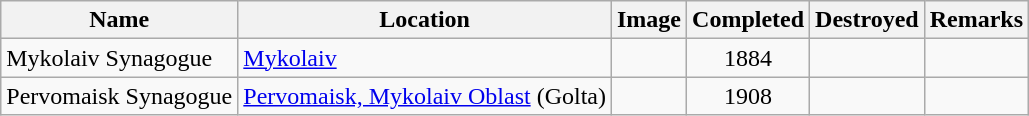<table class="wikitable sortable">
<tr>
<th>Name</th>
<th>Location</th>
<th class="unsortable">Image</th>
<th>Completed</th>
<th>Destroyed</th>
<th class="unsortable">Remarks</th>
</tr>
<tr>
<td>Mykolaiv Synagogue</td>
<td><a href='#'>Mykolaiv</a></td>
<td></td>
<td align=center>1884</td>
<td align=center></td>
<td></td>
</tr>
<tr>
<td>Pervomaisk Synagogue</td>
<td><a href='#'>Pervomaisk, Mykolaiv Oblast</a> (Golta)</td>
<td></td>
<td align=center>1908</td>
<td align=center></td>
<td></td>
</tr>
</table>
